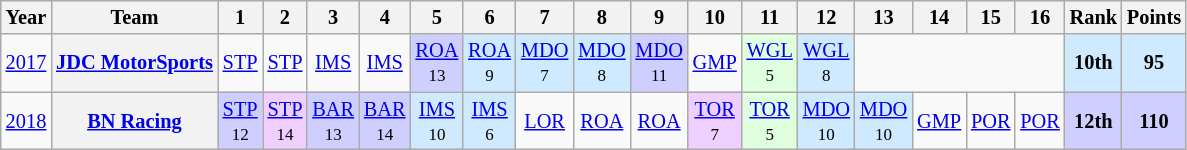<table class="wikitable" style="text-align:center; font-size:85%">
<tr>
<th>Year</th>
<th>Team</th>
<th>1</th>
<th>2</th>
<th>3</th>
<th>4</th>
<th>5</th>
<th>6</th>
<th>7</th>
<th>8</th>
<th>9</th>
<th>10</th>
<th>11</th>
<th>12</th>
<th>13</th>
<th>14</th>
<th>15</th>
<th>16</th>
<th>Rank</th>
<th>Points</th>
</tr>
<tr>
<td><a href='#'>2017</a></td>
<th><a href='#'>JDC MotorSports</a></th>
<td><a href='#'>STP</a></td>
<td><a href='#'>STP</a></td>
<td><a href='#'>IMS</a></td>
<td><a href='#'>IMS</a></td>
<td style="background:#CFCFFF;"><a href='#'>ROA</a><br><small>13</small></td>
<td style="background:#CFEAFF;"><a href='#'>ROA</a><br><small>9</small></td>
<td style="background:#CFEAFF;"><a href='#'>MDO</a><br><small>7</small></td>
<td style="background:#CFEAFF;"><a href='#'>MDO</a><br><small>8</small></td>
<td style="background:#CFCFFF;"><a href='#'>MDO</a><br><small>11</small></td>
<td><a href='#'>GMP</a></td>
<td style="background:#DFFFDF;"><a href='#'>WGL</a><br><small>5</small></td>
<td style="background:#CFEAFF;"><a href='#'>WGL</a><br><small>8</small></td>
<td colspan=4></td>
<th style="background:#CFEAFF;">10th</th>
<th style="background:#CFEAFF;">95</th>
</tr>
<tr>
<td><a href='#'>2018</a></td>
<th><a href='#'>BN Racing</a></th>
<td style="background:#CFCFFF;"><a href='#'>STP</a><br><small>12</small></td>
<td style="background:#EFCFFF;"><a href='#'>STP</a><br><small>14</small></td>
<td style="background:#CFCFFF;"><a href='#'>BAR</a><br><small>13</small></td>
<td style="background:#CFCFFF;"><a href='#'>BAR</a><br><small>14</small></td>
<td style="background:#CFEAFF;"><a href='#'>IMS</a><br><small>10</small></td>
<td style="background:#CFEAFF;"><a href='#'>IMS</a><br><small>6</small></td>
<td><a href='#'>LOR</a></td>
<td><a href='#'>ROA</a></td>
<td><a href='#'>ROA</a></td>
<td style="background:#EFCFFF;"><a href='#'>TOR</a><br><small>7</small></td>
<td style="background:#DFFFDF;"><a href='#'>TOR</a><br><small>5</small></td>
<td style="background:#CFEAFF;"><a href='#'>MDO</a><br><small>10</small></td>
<td style="background:#CFEAFF;"><a href='#'>MDO</a><br><small>10</small></td>
<td><a href='#'>GMP</a></td>
<td><a href='#'>POR</a></td>
<td><a href='#'>POR</a></td>
<th style="background:#CFCFFF;">12th</th>
<th style="background:#CFCFFF;">110</th>
</tr>
</table>
